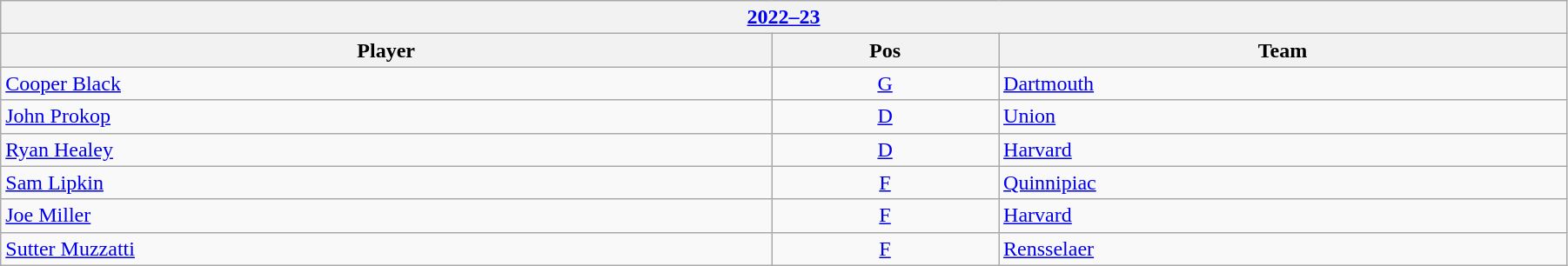<table class="wikitable" width=95%>
<tr>
<th colspan=3><a href='#'>2022–23</a></th>
</tr>
<tr>
<th>Player</th>
<th>Pos</th>
<th>Team</th>
</tr>
<tr>
<td><a href='#'>Cooper Black</a></td>
<td align=center><a href='#'>G</a></td>
<td><a href='#'>Dartmouth</a></td>
</tr>
<tr>
<td><a href='#'>John Prokop</a></td>
<td align=center><a href='#'>D</a></td>
<td><a href='#'>Union</a></td>
</tr>
<tr>
<td><a href='#'>Ryan Healey</a></td>
<td align=center><a href='#'>D</a></td>
<td><a href='#'>Harvard</a></td>
</tr>
<tr>
<td><a href='#'>Sam Lipkin</a></td>
<td align=center><a href='#'>F</a></td>
<td><a href='#'>Quinnipiac</a></td>
</tr>
<tr>
<td><a href='#'>Joe Miller</a></td>
<td align=center><a href='#'>F</a></td>
<td><a href='#'>Harvard</a></td>
</tr>
<tr>
<td><a href='#'>Sutter Muzzatti</a></td>
<td align=center><a href='#'>F</a></td>
<td><a href='#'>Rensselaer</a></td>
</tr>
</table>
